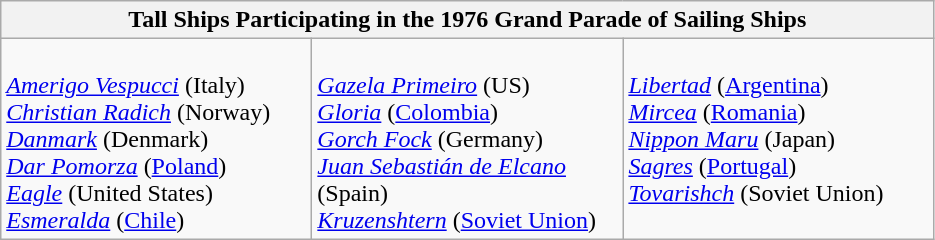<table class="wikitable">
<tr>
<th colspan="3">Tall Ships Participating in the 1976 Grand Parade of Sailing Ships</th>
</tr>
<tr>
<td style="width:200px; vertical-align: top;"><br><em><a href='#'>Amerigo Vespucci</a></em> (Italy)<br>
<em><a href='#'>Christian Radich</a></em> (Norway)<br>
<a href='#'><em>Danmark</em></a> (Denmark)<br>
<em><a href='#'>Dar Pomorza</a></em> (<a href='#'>Poland</a>)<br>
<a href='#'><em>Eagle</em></a> (United States)<br>
<a href='#'><em>Esmeralda</em></a> (<a href='#'>Chile</a>)<br></td>
<td style="width:200px;"><br><em><a href='#'>Gazela Primeiro</a></em> (US)<br>
<a href='#'><em>Gloria</em></a> (<a href='#'>Colombia</a>)<br>
<a href='#'><em>Gorch Fock</em></a> (Germany)<br>
<em><a href='#'>Juan Sebastián de Elcano</a></em> (Spain)<br>
<em><a href='#'>Kruzenshtern</a></em> (<a href='#'>Soviet Union</a>)<br></td>
<td style="width:200px; vertical-align: top;"><br><a href='#'><em>Libertad</em></a> (<a href='#'>Argentina</a>)<br>
<a href='#'><em>Mircea</em></a> (<a href='#'>Romania</a>)<br>
<a href='#'><em>Nippon Maru</em></a> (Japan)<br>
<em><a href='#'>Sagres</a></em> (<a href='#'>Portugal</a>)<br>
<a href='#'><em>Tovarishch</em></a> (Soviet Union)<br></td>
</tr>
</table>
